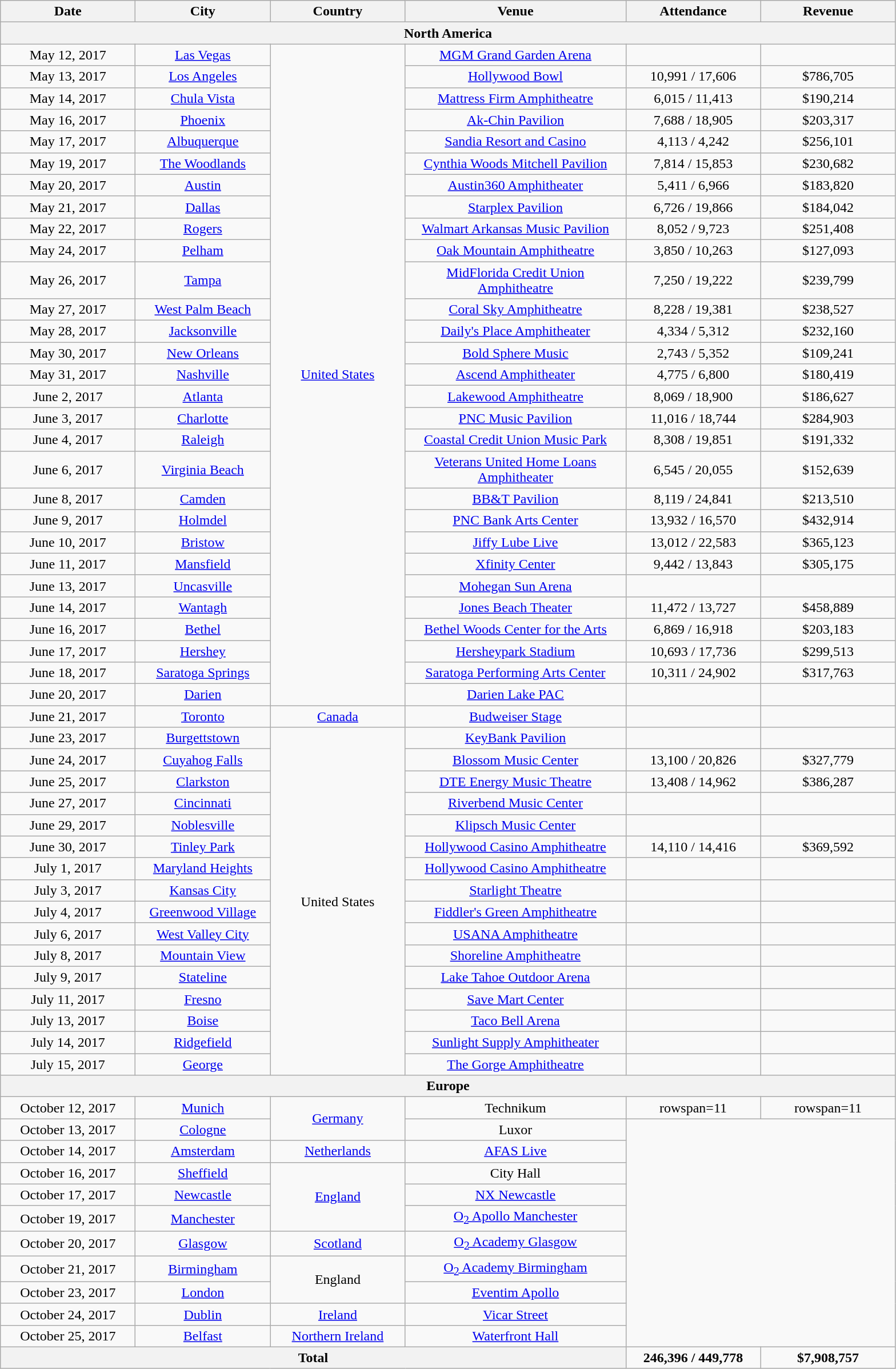<table class="wikitable" style="text-align:center">
<tr>
<th style="width:150px;">Date</th>
<th style="width:150px;">City</th>
<th style="width:150px;">Country</th>
<th style="width:250px;">Venue</th>
<th style="width:150px;">Attendance</th>
<th style="width:150px;">Revenue</th>
</tr>
<tr>
<th colspan="6">North America</th>
</tr>
<tr>
<td>May 12, 2017</td>
<td><a href='#'>Las Vegas</a></td>
<td rowspan="29"><a href='#'>United States</a></td>
<td><a href='#'>MGM Grand Garden Arena</a></td>
<td></td>
<td></td>
</tr>
<tr>
<td>May 13, 2017</td>
<td><a href='#'>Los Angeles</a></td>
<td><a href='#'>Hollywood Bowl</a></td>
<td>10,991 / 17,606</td>
<td>$786,705</td>
</tr>
<tr>
<td>May 14, 2017</td>
<td><a href='#'>Chula Vista</a></td>
<td><a href='#'>Mattress Firm Amphitheatre</a></td>
<td>6,015 / 11,413</td>
<td>$190,214</td>
</tr>
<tr>
<td>May 16, 2017</td>
<td><a href='#'>Phoenix</a></td>
<td><a href='#'>Ak-Chin Pavilion</a></td>
<td>7,688 / 18,905</td>
<td>$203,317</td>
</tr>
<tr>
<td>May 17, 2017</td>
<td><a href='#'>Albuquerque</a></td>
<td><a href='#'>Sandia Resort and Casino</a></td>
<td>4,113 / 4,242</td>
<td>$256,101</td>
</tr>
<tr>
<td>May 19, 2017</td>
<td><a href='#'>The Woodlands</a></td>
<td><a href='#'>Cynthia Woods Mitchell Pavilion</a></td>
<td>7,814 / 15,853</td>
<td>$230,682</td>
</tr>
<tr>
<td>May 20, 2017</td>
<td><a href='#'>Austin</a></td>
<td><a href='#'>Austin360 Amphitheater</a></td>
<td>5,411 / 6,966</td>
<td>$183,820</td>
</tr>
<tr>
<td>May 21, 2017</td>
<td><a href='#'>Dallas</a></td>
<td><a href='#'>Starplex Pavilion</a></td>
<td>6,726 / 19,866</td>
<td>$184,042</td>
</tr>
<tr>
<td>May 22, 2017</td>
<td><a href='#'>Rogers</a></td>
<td><a href='#'>Walmart Arkansas Music Pavilion</a></td>
<td>8,052 / 9,723</td>
<td>$251,408</td>
</tr>
<tr>
<td>May 24, 2017</td>
<td><a href='#'>Pelham</a></td>
<td><a href='#'>Oak Mountain Amphitheatre</a></td>
<td>3,850 / 10,263</td>
<td>$127,093</td>
</tr>
<tr>
<td>May 26, 2017</td>
<td><a href='#'>Tampa</a></td>
<td><a href='#'>MidFlorida Credit Union Amphitheatre</a></td>
<td>7,250 / 19,222</td>
<td>$239,799</td>
</tr>
<tr>
<td>May 27, 2017</td>
<td><a href='#'>West Palm Beach</a></td>
<td><a href='#'>Coral Sky Amphitheatre</a></td>
<td>8,228 / 19,381</td>
<td>$238,527</td>
</tr>
<tr>
<td>May 28, 2017</td>
<td><a href='#'>Jacksonville</a></td>
<td><a href='#'>Daily's Place Amphitheater</a></td>
<td>4,334 / 5,312</td>
<td>$232,160</td>
</tr>
<tr>
<td>May 30, 2017</td>
<td><a href='#'>New Orleans</a></td>
<td><a href='#'>Bold Sphere Music</a></td>
<td>2,743 / 5,352</td>
<td>$109,241</td>
</tr>
<tr>
<td>May 31, 2017</td>
<td><a href='#'>Nashville</a></td>
<td><a href='#'>Ascend Amphitheater</a></td>
<td>4,775 / 6,800</td>
<td>$180,419</td>
</tr>
<tr>
<td>June 2, 2017</td>
<td><a href='#'>Atlanta</a></td>
<td><a href='#'>Lakewood Amphitheatre</a></td>
<td>8,069 / 18,900</td>
<td>$186,627</td>
</tr>
<tr>
<td>June 3, 2017</td>
<td><a href='#'>Charlotte</a></td>
<td><a href='#'>PNC Music Pavilion</a></td>
<td>11,016 / 18,744</td>
<td>$284,903</td>
</tr>
<tr>
<td>June 4, 2017</td>
<td><a href='#'>Raleigh</a></td>
<td><a href='#'>Coastal Credit Union Music Park</a></td>
<td>8,308 / 19,851</td>
<td>$191,332</td>
</tr>
<tr>
<td>June 6, 2017</td>
<td><a href='#'>Virginia Beach</a></td>
<td><a href='#'>Veterans United Home Loans Amphitheater</a></td>
<td>6,545 / 20,055</td>
<td>$152,639</td>
</tr>
<tr>
<td>June 8, 2017</td>
<td><a href='#'>Camden</a></td>
<td><a href='#'>BB&T Pavilion</a></td>
<td>8,119 / 24,841</td>
<td>$213,510</td>
</tr>
<tr>
<td>June 9, 2017</td>
<td><a href='#'>Holmdel</a></td>
<td><a href='#'>PNC Bank Arts Center</a></td>
<td>13,932 / 16,570</td>
<td>$432,914</td>
</tr>
<tr>
<td>June 10, 2017</td>
<td><a href='#'>Bristow</a></td>
<td><a href='#'>Jiffy Lube Live</a></td>
<td>13,012 / 22,583</td>
<td>$365,123</td>
</tr>
<tr>
<td>June 11, 2017</td>
<td><a href='#'>Mansfield</a></td>
<td><a href='#'>Xfinity Center</a></td>
<td>9,442 / 13,843</td>
<td>$305,175</td>
</tr>
<tr>
<td>June 13, 2017</td>
<td><a href='#'>Uncasville</a></td>
<td><a href='#'>Mohegan Sun Arena</a></td>
<td></td>
<td></td>
</tr>
<tr>
<td>June 14, 2017</td>
<td><a href='#'>Wantagh</a></td>
<td><a href='#'>Jones Beach Theater</a></td>
<td>11,472 / 13,727</td>
<td>$458,889</td>
</tr>
<tr>
<td>June 16, 2017</td>
<td><a href='#'>Bethel</a></td>
<td><a href='#'>Bethel Woods Center for the Arts</a></td>
<td>6,869 / 16,918</td>
<td>$203,183</td>
</tr>
<tr>
<td>June 17, 2017</td>
<td><a href='#'>Hershey</a></td>
<td><a href='#'>Hersheypark Stadium</a></td>
<td>10,693 / 17,736</td>
<td>$299,513</td>
</tr>
<tr>
<td>June 18, 2017</td>
<td><a href='#'>Saratoga Springs</a></td>
<td><a href='#'>Saratoga Performing Arts Center</a></td>
<td>10,311 / 24,902</td>
<td>$317,763</td>
</tr>
<tr>
<td>June 20, 2017</td>
<td><a href='#'>Darien</a></td>
<td><a href='#'>Darien Lake PAC</a></td>
<td></td>
<td></td>
</tr>
<tr>
<td>June 21, 2017</td>
<td><a href='#'>Toronto</a></td>
<td><a href='#'>Canada</a></td>
<td><a href='#'>Budweiser Stage</a></td>
<td></td>
<td></td>
</tr>
<tr>
<td>June 23, 2017</td>
<td><a href='#'>Burgettstown</a></td>
<td rowspan="16">United States</td>
<td><a href='#'>KeyBank Pavilion</a></td>
<td></td>
<td></td>
</tr>
<tr>
<td>June 24, 2017</td>
<td><a href='#'>Cuyahog Falls</a></td>
<td><a href='#'>Blossom Music Center</a></td>
<td>13,100 / 20,826</td>
<td>$327,779</td>
</tr>
<tr>
<td>June 25, 2017</td>
<td><a href='#'>Clarkston</a></td>
<td><a href='#'>DTE Energy Music Theatre</a></td>
<td>13,408 / 14,962</td>
<td>$386,287</td>
</tr>
<tr>
<td>June 27, 2017</td>
<td><a href='#'>Cincinnati</a></td>
<td><a href='#'>Riverbend Music Center</a></td>
<td></td>
<td></td>
</tr>
<tr>
<td>June 29, 2017</td>
<td><a href='#'>Noblesville</a></td>
<td><a href='#'>Klipsch Music Center</a></td>
<td></td>
<td></td>
</tr>
<tr>
<td>June 30, 2017</td>
<td><a href='#'>Tinley Park</a></td>
<td><a href='#'>Hollywood Casino Amphitheatre</a></td>
<td>14,110 / 14,416</td>
<td>$369,592</td>
</tr>
<tr>
<td>July 1, 2017</td>
<td><a href='#'>Maryland Heights</a></td>
<td><a href='#'>Hollywood Casino Amphitheatre</a></td>
<td></td>
<td></td>
</tr>
<tr>
<td>July 3, 2017</td>
<td><a href='#'>Kansas City</a></td>
<td><a href='#'>Starlight Theatre</a></td>
<td></td>
<td></td>
</tr>
<tr>
<td>July 4, 2017</td>
<td><a href='#'>Greenwood Village</a></td>
<td><a href='#'>Fiddler's Green Amphitheatre</a></td>
<td></td>
<td></td>
</tr>
<tr>
<td>July 6, 2017</td>
<td><a href='#'>West Valley City</a></td>
<td><a href='#'>USANA Amphitheatre</a></td>
<td></td>
<td></td>
</tr>
<tr>
<td>July 8, 2017</td>
<td><a href='#'>Mountain View</a></td>
<td><a href='#'>Shoreline Amphitheatre</a></td>
<td></td>
<td></td>
</tr>
<tr>
<td>July 9, 2017</td>
<td><a href='#'>Stateline</a></td>
<td><a href='#'>Lake Tahoe Outdoor Arena</a></td>
<td></td>
<td></td>
</tr>
<tr>
<td>July 11, 2017</td>
<td><a href='#'>Fresno</a></td>
<td><a href='#'>Save Mart Center</a></td>
<td></td>
<td></td>
</tr>
<tr>
<td>July 13, 2017</td>
<td><a href='#'>Boise</a></td>
<td><a href='#'>Taco Bell Arena</a></td>
<td></td>
<td></td>
</tr>
<tr>
<td>July 14, 2017</td>
<td><a href='#'>Ridgefield</a></td>
<td><a href='#'>Sunlight Supply Amphitheater</a></td>
<td></td>
<td></td>
</tr>
<tr>
<td>July 15, 2017</td>
<td><a href='#'>George</a></td>
<td><a href='#'>The Gorge Amphitheatre</a></td>
<td></td>
<td></td>
</tr>
<tr>
<th colspan="6">Europe</th>
</tr>
<tr>
<td>October 12, 2017</td>
<td><a href='#'>Munich</a></td>
<td rowspan="2"><a href='#'>Germany</a></td>
<td>Technikum</td>
<td>rowspan=11 </td>
<td>rowspan=11 </td>
</tr>
<tr>
<td>October 13, 2017</td>
<td><a href='#'>Cologne</a></td>
<td>Luxor</td>
</tr>
<tr>
<td>October 14, 2017</td>
<td><a href='#'>Amsterdam</a></td>
<td><a href='#'>Netherlands</a></td>
<td><a href='#'>AFAS Live</a></td>
</tr>
<tr>
<td>October 16, 2017</td>
<td><a href='#'>Sheffield</a></td>
<td rowspan="3"><a href='#'>England</a></td>
<td>City Hall</td>
</tr>
<tr>
<td>October 17, 2017</td>
<td><a href='#'>Newcastle</a></td>
<td><a href='#'>NX Newcastle</a></td>
</tr>
<tr>
<td>October 19, 2017</td>
<td><a href='#'>Manchester</a></td>
<td><a href='#'>O<sub>2</sub> Apollo Manchester</a></td>
</tr>
<tr>
<td>October 20, 2017</td>
<td><a href='#'>Glasgow</a></td>
<td><a href='#'>Scotland</a></td>
<td><a href='#'>O<sub>2</sub> Academy Glasgow</a></td>
</tr>
<tr>
<td>October 21, 2017</td>
<td><a href='#'>Birmingham</a></td>
<td rowspan="2">England</td>
<td><a href='#'>O<sub>2</sub> Academy Birmingham</a></td>
</tr>
<tr>
<td>October 23, 2017</td>
<td><a href='#'>London</a></td>
<td><a href='#'>Eventim Apollo</a></td>
</tr>
<tr>
<td>October 24, 2017</td>
<td><a href='#'>Dublin</a></td>
<td><a href='#'>Ireland</a></td>
<td><a href='#'>Vicar Street</a></td>
</tr>
<tr>
<td>October 25, 2017</td>
<td><a href='#'>Belfast</a></td>
<td><a href='#'>Northern Ireland</a></td>
<td><a href='#'>Waterfront Hall</a></td>
</tr>
<tr>
<th colspan="4">Total</th>
<td><strong>246,396 / 449,778</strong></td>
<td><strong>$7,908,757</strong></td>
</tr>
</table>
